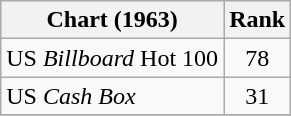<table class="wikitable">
<tr>
<th>Chart (1963)</th>
<th>Rank</th>
</tr>
<tr>
<td>US <em>Billboard</em> Hot 100</td>
<td style="text-align:center;">78</td>
</tr>
<tr>
<td>US <em>Cash Box</em></td>
<td style="text-align:center;">31</td>
</tr>
<tr>
</tr>
</table>
